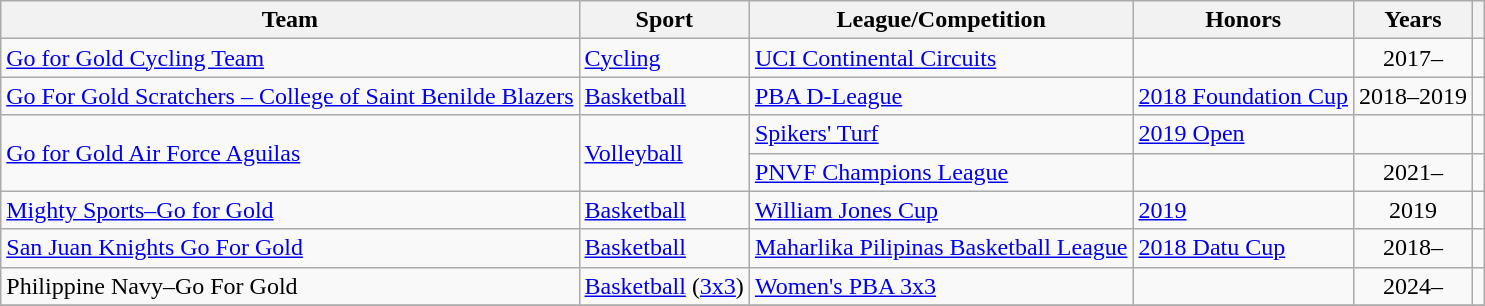<table class="wikitable sortable">
<tr>
<th>Team</th>
<th>Sport</th>
<th>League/Competition</th>
<th>Honors</th>
<th>Years</th>
<th></th>
</tr>
<tr>
<td><a href='#'>Go for Gold Cycling Team</a></td>
<td><a href='#'>Cycling</a></td>
<td><a href='#'>UCI Continental Circuits</a></td>
<td></td>
<td align=center>2017–</td>
<td></td>
</tr>
<tr>
<td><a href='#'>Go For Gold Scratchers – College of Saint Benilde Blazers</a></td>
<td><a href='#'>Basketball</a></td>
<td><a href='#'>PBA D-League</a></td>
<td> <a href='#'>2018 Foundation Cup</a></td>
<td align=center>2018–2019</td>
<td></td>
</tr>
<tr>
<td rowspan=2><a href='#'>Go for Gold Air Force Aguilas</a></td>
<td rowspan=2><a href='#'>Volleyball</a></td>
<td><a href='#'>Spikers' Turf</a></td>
<td> <a href='#'>2019 Open</a></td>
<td></td>
<td></td>
</tr>
<tr>
<td><a href='#'>PNVF Champions League</a></td>
<td></td>
<td align=center>2021–</td>
<td></td>
</tr>
<tr>
<td><a href='#'>Mighty Sports–Go for Gold</a></td>
<td><a href='#'>Basketball</a></td>
<td><a href='#'>William Jones Cup</a></td>
<td> <a href='#'>2019</a></td>
<td align=center>2019</td>
<td></td>
</tr>
<tr>
<td><a href='#'>San Juan Knights Go For Gold</a></td>
<td><a href='#'>Basketball</a></td>
<td><a href='#'>Maharlika Pilipinas Basketball League</a></td>
<td> <a href='#'>2018 Datu Cup</a></td>
<td align=center>2018–</td>
<td></td>
</tr>
<tr>
<td>Philippine Navy–Go For Gold</td>
<td><a href='#'>Basketball</a> (<a href='#'>3x3</a>)</td>
<td><a href='#'>Women's PBA 3x3</a></td>
<td></td>
<td align=center>2024–</td>
<td></td>
</tr>
<tr>
</tr>
</table>
